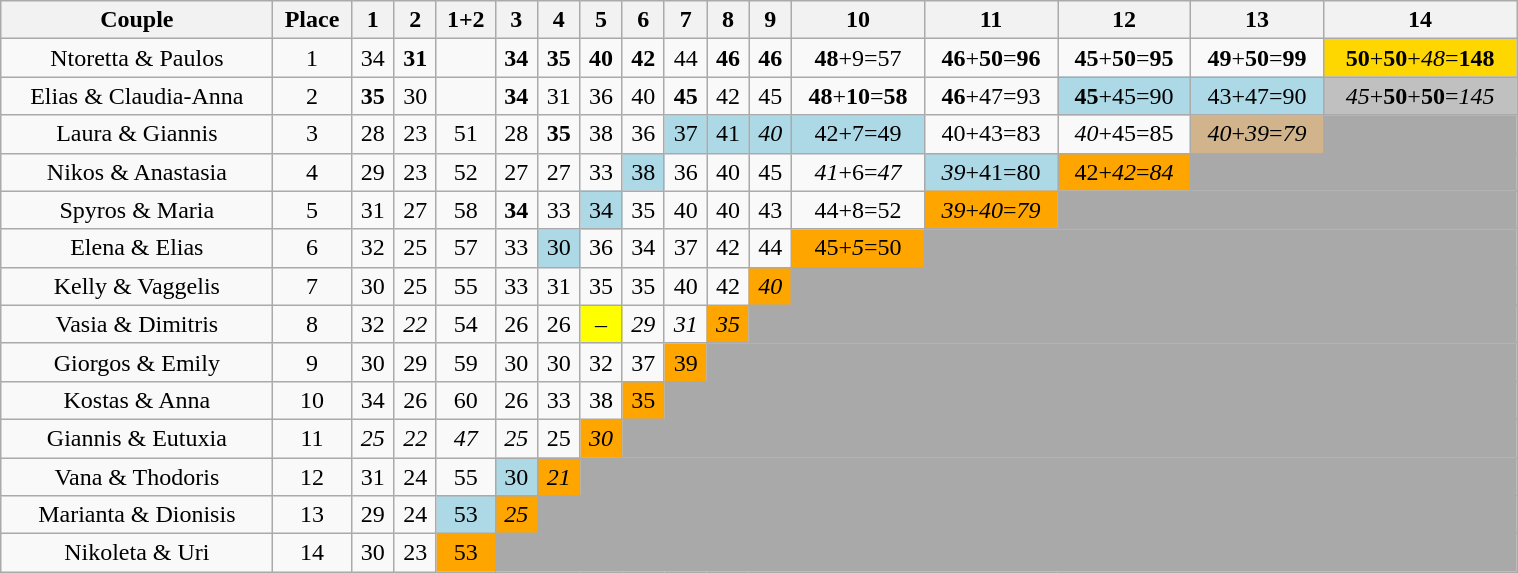<table class="wikitable sortable"  style="margin:auto; text-align:center; white:nowrap; width:80%;">
<tr>
<th>Couple</th>
<th>Place</th>
<th>1</th>
<th>2</th>
<th>1+2</th>
<th>3</th>
<th>4</th>
<th>5</th>
<th>6</th>
<th>7</th>
<th>8</th>
<th>9</th>
<th>10</th>
<th>11</th>
<th>12</th>
<th>13</th>
<th>14</th>
</tr>
<tr>
<td style="text-align:center;">Ntoretta & Paulos</td>
<td>1</td>
<td>34</td>
<td><strong><span>31</span></strong></td>
<td></td>
<td><strong><span>34</span></strong></td>
<td><strong><span>35</span></strong></td>
<td><strong><span>40</span></strong></td>
<td><strong><span>42</span></strong></td>
<td>44</td>
<td><strong><span>46</span></strong></td>
<td><strong><span>46</span></strong></td>
<td><strong><span>48</span></strong>+9=57</td>
<td><strong><span>46</span></strong>+<strong><span>50</span></strong>=<strong><span>96</span></strong></td>
<td><strong><span>45</span></strong>+<strong><span>50</span></strong>=<strong><span>95</span></strong></td>
<td><strong><span>49</span></strong>+<strong><span>50</span></strong>=<strong><span>99</span></strong></td>
<td bgcolor="gold"><strong><span>50</span></strong>+<strong>50</strong>+<span><em>48</em></span>=<strong><span>148</span></strong></td>
</tr>
<tr>
<td style="text-align:center;">Elias & Claudia-Anna</td>
<td>2</td>
<td><strong><span>35</span></strong></td>
<td>30</td>
<td></td>
<td><strong><span>34</span></strong></td>
<td>31</td>
<td>36</td>
<td>40</td>
<td><strong><span>45</span></strong></td>
<td>42</td>
<td>45</td>
<td><strong><span>48</span></strong>+<strong><span>10</span></strong>=<strong><span>58</span></strong></td>
<td><strong><span>46</span></strong>+47=93</td>
<td bgcolor="lightblue"><strong><span>45</span></strong>+45=90</td>
<td bgcolor="lightblue">43+47=90</td>
<td bgcolor="silver"><span><em>45</em></span>+<strong>50</strong>+<strong><span>50</span></strong>=<span><em>145</em></span></td>
</tr>
<tr>
<td style="text-align:center;">Laura & Giannis</td>
<td>3</td>
<td>28</td>
<td>23</td>
<td>51</td>
<td>28</td>
<td><strong><span>35</span></strong></td>
<td>38</td>
<td>36</td>
<td bgcolor="lightblue">37</td>
<td bgcolor="lightblue">41</td>
<td bgcolor="lightblue"><span><em>40</em></span></td>
<td bgcolor="lightblue">42+7=49</td>
<td>40+43=83</td>
<td><span><em>40</em></span>+45=85</td>
<td bgcolor="tan"><span><em>40</em></span>+<span><em>39</em></span>=<span><em>79</em></span></td>
<td style="background:darkgray;" colspan="1"></td>
</tr>
<tr>
<td style="text-align:center;">Nikos & Anastasia</td>
<td>4</td>
<td>29</td>
<td>23</td>
<td>52</td>
<td>27</td>
<td>27</td>
<td>33</td>
<td bgcolor="lightblue">38</td>
<td>36</td>
<td>40</td>
<td>45</td>
<td><span><em>41</em></span>+6=<span><em>47</em></span></td>
<td bgcolor="lightblue"><span><em>39</em></span>+41=80</td>
<td bgcolor="orange">42+<span><em>42</em></span>=<span><em>84</em></span></td>
<td style="background:darkgray;" colspan="2"></td>
</tr>
<tr>
<td style="text-align:center;">Spyros & Maria</td>
<td>5</td>
<td>31</td>
<td>27</td>
<td>58</td>
<td><strong><span>34</span></strong></td>
<td>33</td>
<td bgcolor="lightblue">34</td>
<td>35</td>
<td>40</td>
<td>40</td>
<td>43</td>
<td>44+8=52</td>
<td bgcolor="orange"><span><em>39</em></span>+<span><em>40</em></span>=<span><em>79</em></span></td>
<td style="background:darkgray;" colspan="3"></td>
</tr>
<tr>
<td style="text-align:center;">Elena & Elias</td>
<td>6</td>
<td>32</td>
<td>25</td>
<td>57</td>
<td>33</td>
<td bgcolor="lightblue">30</td>
<td>36</td>
<td>34</td>
<td>37</td>
<td>42</td>
<td>44</td>
<td bgcolor="orange">45+<span><em>5</em></span>=50</td>
<td style="background:darkgray;" colspan="4"></td>
</tr>
<tr>
<td style="text-align:center;">Kelly & Vaggelis</td>
<td>7</td>
<td>30</td>
<td>25</td>
<td>55</td>
<td>33</td>
<td>31</td>
<td>35</td>
<td>35</td>
<td>40</td>
<td>42</td>
<td bgcolor="orange"><span><em>40</em></span></td>
<td style="background:darkgray;" colspan="5"></td>
</tr>
<tr>
<td style="text-align:center;">Vasia & Dimitris</td>
<td>8</td>
<td>32</td>
<td><span><em>22</em></span></td>
<td>54</td>
<td>26</td>
<td>26</td>
<td bgcolor="yellow">–</td>
<td><span><em>29</em></span></td>
<td><span><em>31</em></span></td>
<td bgcolor="orange"><span><em>35</em></span></td>
<td style="background:darkgray;" colspan="6"></td>
</tr>
<tr>
<td style="text-align:center;">Giorgos & Emily</td>
<td>9</td>
<td>30</td>
<td>29</td>
<td>59</td>
<td>30</td>
<td>30</td>
<td>32</td>
<td>37</td>
<td bgcolor="orange">39</td>
<td style="background:darkgray;" colspan="7"></td>
</tr>
<tr>
<td style="text-align:center;">Kostas & Anna</td>
<td>10</td>
<td>34</td>
<td>26</td>
<td>60</td>
<td>26</td>
<td>33</td>
<td>38</td>
<td bgcolor="orange">35</td>
<td style="background:darkgray;" colspan="8"></td>
</tr>
<tr>
<td style="text-align:center;">Giannis & Eutuxia</td>
<td>11</td>
<td><span><em>25</em></span></td>
<td><span><em>22</em></span></td>
<td><span><em>47</em></span></td>
<td><span><em>25</em></span></td>
<td>25</td>
<td bgcolor="orange"><span><em>30</em></span></td>
<td style="background:darkgray;" colspan="9"></td>
</tr>
<tr>
<td style="text-align:center;">Vana & Thodoris</td>
<td>12</td>
<td>31</td>
<td>24</td>
<td>55</td>
<td bgcolor="lightblue">30</td>
<td bgcolor="orange"><span><em>21</em></span></td>
<td style="background:darkgray;" colspan="10"></td>
</tr>
<tr>
<td style="text-align:center;">Marianta & Dionisis</td>
<td>13</td>
<td>29</td>
<td>24</td>
<td bgcolor="lightblue">53</td>
<td bgcolor="orange"><span><em>25</em></span></td>
<td style="background:darkgray;" colspan="11"></td>
</tr>
<tr>
<td style="text-align:center;">Nikoleta & Uri</td>
<td>14</td>
<td>30</td>
<td>23</td>
<td bgcolor="orange">53</td>
<td style="background:darkgray;" colspan="12"></td>
</tr>
</table>
